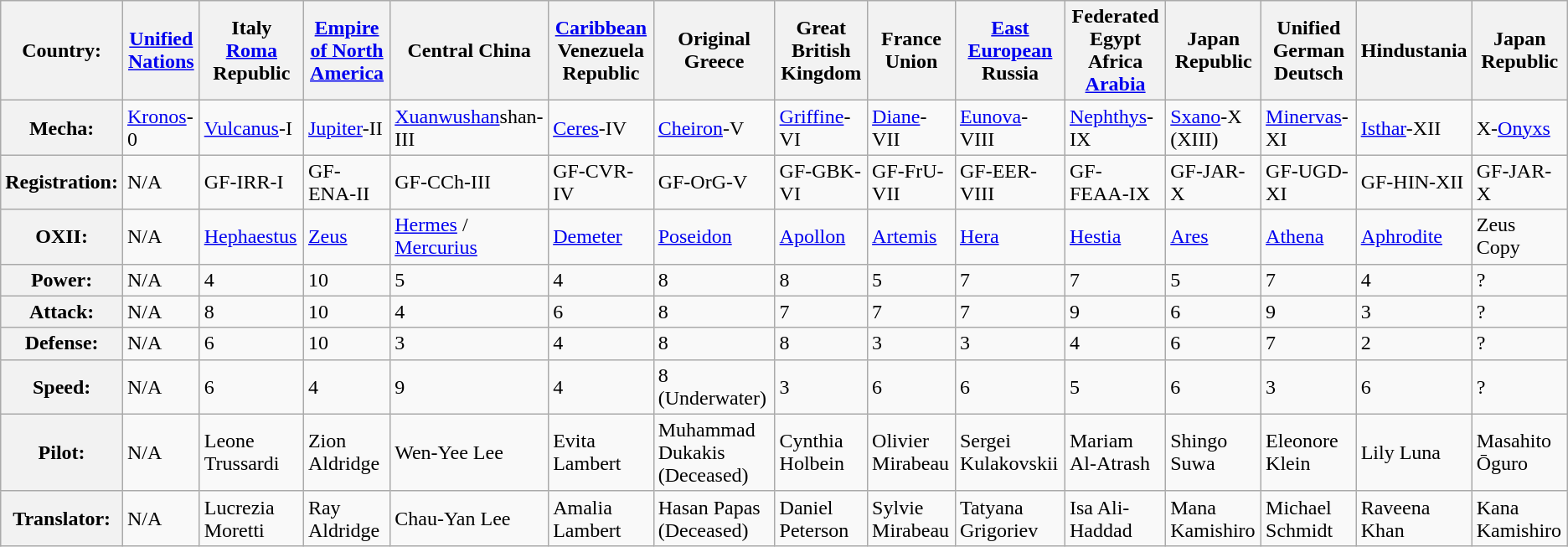<table class="wikitable">
<tr>
<th>Country:</th>
<th><a href='#'>Unified Nations</a></th>
<th>Italy <a href='#'>Roma</a> Republic</th>
<th><a href='#'>Empire of North America</a></th>
<th>Central China</th>
<th><a href='#'>Caribbean</a> Venezuela Republic</th>
<th>Original Greece</th>
<th>Great British Kingdom</th>
<th>France Union</th>
<th><a href='#'>East European</a> Russia</th>
<th>Federated Egypt Africa <a href='#'>Arabia</a></th>
<th>Japan Republic</th>
<th>Unified German Deutsch</th>
<th>Hindustania</th>
<th>Japan Republic</th>
</tr>
<tr>
<th>Mecha:</th>
<td><a href='#'>Kronos</a>-0</td>
<td><a href='#'>Vulcanus</a>-I</td>
<td><a href='#'>Jupiter</a>-II</td>
<td><a href='#'>Xuanwushan</a>shan-III</td>
<td><a href='#'>Ceres</a>-IV</td>
<td><a href='#'>Cheiron</a>-V</td>
<td><a href='#'>Griffine</a>-VI</td>
<td><a href='#'>Diane</a>-VII</td>
<td><a href='#'>Eunova</a>-VIII</td>
<td><a href='#'>Nephthys</a>-IX</td>
<td><a href='#'>Sxano</a>-X (XIII)</td>
<td><a href='#'>Minervas</a>-XI</td>
<td><a href='#'>Isthar</a>-XII</td>
<td>X-<a href='#'>Onyxs</a></td>
</tr>
<tr>
<th>Registration:</th>
<td>N/A</td>
<td>GF-IRR-I</td>
<td>GF-ENA-II</td>
<td>GF-CCh-III</td>
<td>GF-CVR-IV</td>
<td>GF-OrG-V</td>
<td>GF-GBK-VI</td>
<td>GF-FrU-VII</td>
<td>GF-EER-VIII</td>
<td>GF-FEAA-IX</td>
<td>GF-JAR-X</td>
<td>GF-UGD-XI</td>
<td>GF-HIN-XII</td>
<td>GF-JAR-X</td>
</tr>
<tr>
<th>OXII:</th>
<td>N/A</td>
<td><a href='#'>Hephaestus</a></td>
<td><a href='#'>Zeus</a></td>
<td><a href='#'>Hermes</a> / <a href='#'>Mercurius</a></td>
<td><a href='#'>Demeter</a></td>
<td><a href='#'>Poseidon</a></td>
<td><a href='#'>Apollon</a></td>
<td><a href='#'>Artemis</a></td>
<td><a href='#'>Hera</a></td>
<td><a href='#'>Hestia</a></td>
<td><a href='#'>Ares</a></td>
<td><a href='#'>Athena</a></td>
<td><a href='#'>Aphrodite</a></td>
<td>Zeus Copy</td>
</tr>
<tr>
<th>Power:</th>
<td>N/A</td>
<td>4</td>
<td>10</td>
<td>5</td>
<td>4</td>
<td>8</td>
<td>8</td>
<td>5</td>
<td>7</td>
<td>7</td>
<td>5</td>
<td>7</td>
<td>4</td>
<td>?</td>
</tr>
<tr>
<th>Attack:</th>
<td>N/A</td>
<td>8</td>
<td>10</td>
<td>4</td>
<td>6</td>
<td>8</td>
<td>7</td>
<td>7</td>
<td>7</td>
<td>9</td>
<td>6</td>
<td>9</td>
<td>3</td>
<td>?</td>
</tr>
<tr>
<th>Defense:</th>
<td>N/A</td>
<td>6</td>
<td>10</td>
<td>3</td>
<td>4</td>
<td>8</td>
<td>8</td>
<td>3</td>
<td>3</td>
<td>4</td>
<td>6</td>
<td>7</td>
<td>2</td>
<td>?</td>
</tr>
<tr>
<th>Speed:</th>
<td>N/A</td>
<td>6</td>
<td>4</td>
<td>9</td>
<td>4</td>
<td>8 (Underwater)</td>
<td>3</td>
<td>6</td>
<td>6</td>
<td>5</td>
<td>6</td>
<td>3</td>
<td>6</td>
<td>?</td>
</tr>
<tr>
<th>Pilot:</th>
<td>N/A</td>
<td>Leone Trussardi</td>
<td>Zion Aldridge</td>
<td>Wen-Yee Lee</td>
<td>Evita Lambert</td>
<td>Muhammad Dukakis (Deceased)</td>
<td>Cynthia Holbein</td>
<td>Olivier Mirabeau</td>
<td>Sergei Kulakovskii</td>
<td>Mariam Al-Atrash</td>
<td>Shingo Suwa</td>
<td>Eleonore Klein</td>
<td>Lily Luna</td>
<td>Masahito Ōguro</td>
</tr>
<tr>
<th>Translator:</th>
<td>N/A</td>
<td>Lucrezia Moretti</td>
<td>Ray Aldridge</td>
<td>Chau-Yan Lee</td>
<td>Amalia Lambert</td>
<td>Hasan Papas (Deceased)</td>
<td>Daniel Peterson</td>
<td>Sylvie Mirabeau</td>
<td>Tatyana Grigoriev</td>
<td>Isa Ali-Haddad</td>
<td>Mana Kamishiro</td>
<td>Michael Schmidt</td>
<td>Raveena Khan</td>
<td>Kana Kamishiro</td>
</tr>
</table>
